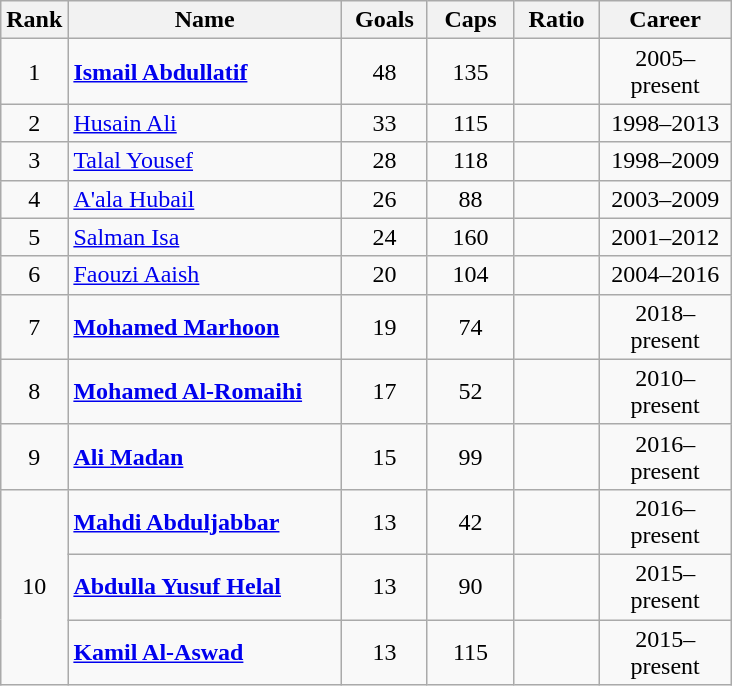<table class="wikitable sortable" style="text-align:center">
<tr>
<th width=30>Rank</th>
<th width=175>Name</th>
<th width=50>Goals</th>
<th width=50>Caps</th>
<th width=50>Ratio</th>
<th width=80>Career</th>
</tr>
<tr>
<td>1</td>
<td style="text-align:left"><strong><a href='#'>Ismail Abdullatif</a></strong></td>
<td>48</td>
<td>135</td>
<td></td>
<td>2005–present</td>
</tr>
<tr>
<td>2</td>
<td style="text-align:left"><a href='#'>Husain Ali</a></td>
<td>33</td>
<td>115</td>
<td></td>
<td>1998–2013</td>
</tr>
<tr>
<td>3</td>
<td style="text-align:left"><a href='#'>Talal Yousef</a></td>
<td>28</td>
<td>118</td>
<td></td>
<td>1998–2009</td>
</tr>
<tr>
<td>4</td>
<td style="text-align:left"><a href='#'>A'ala Hubail</a></td>
<td>26</td>
<td>88</td>
<td></td>
<td>2003–2009</td>
</tr>
<tr>
<td>5</td>
<td style="text-align:left"><a href='#'>Salman Isa</a></td>
<td>24</td>
<td>160</td>
<td></td>
<td>2001–2012</td>
</tr>
<tr>
<td>6</td>
<td style="text-align:left"><a href='#'>Faouzi Aaish</a></td>
<td>20</td>
<td>104</td>
<td></td>
<td>2004–2016</td>
</tr>
<tr>
<td>7</td>
<td style="text-align:left"><strong><a href='#'>Mohamed Marhoon</a></strong></td>
<td>19</td>
<td>74</td>
<td></td>
<td>2018–present</td>
</tr>
<tr>
<td>8</td>
<td style="text-align:left"><strong><a href='#'>Mohamed Al-Romaihi</a></strong></td>
<td>17</td>
<td>52</td>
<td></td>
<td>2010–present</td>
</tr>
<tr>
<td>9</td>
<td style="text-align:left"><strong><a href='#'>Ali Madan</a></strong></td>
<td>15</td>
<td>99</td>
<td></td>
<td>2016–present</td>
</tr>
<tr>
<td rowspan=3>10</td>
<td style="text-align:left"><strong><a href='#'>Mahdi Abduljabbar</a></strong></td>
<td>13</td>
<td>42</td>
<td></td>
<td>2016–present</td>
</tr>
<tr>
<td style="text-align:left"><strong><a href='#'>Abdulla Yusuf Helal</a></strong></td>
<td>13</td>
<td>90</td>
<td></td>
<td>2015–present</td>
</tr>
<tr>
<td style="text-align:left"><strong><a href='#'>Kamil Al-Aswad</a></strong></td>
<td>13</td>
<td>115</td>
<td></td>
<td>2015–present</td>
</tr>
</table>
